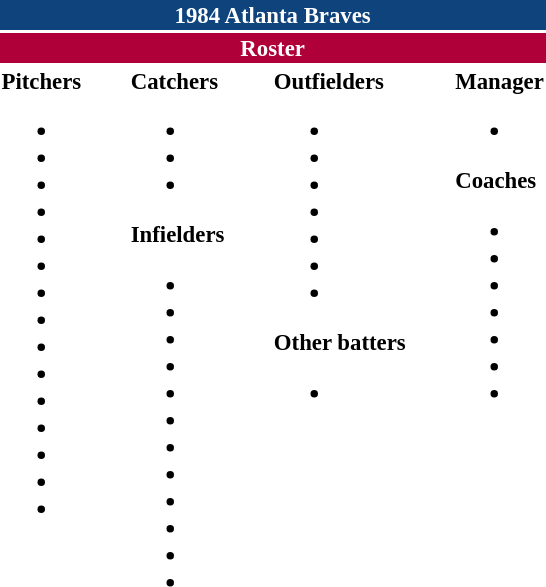<table class="toccolours" style="font-size: 95%;">
<tr>
<th colspan="10" style="background-color: #0f437c; color: #FFFFFF; text-align: center;">1984 Atlanta Braves</th>
</tr>
<tr>
<td colspan="10" style="background-color:#af0039; color: white; text-align: center;"><strong>Roster</strong></td>
</tr>
<tr>
<td valign="top"><strong>Pitchers</strong><br><ul><li></li><li></li><li></li><li></li><li></li><li></li><li></li><li></li><li></li><li></li><li></li><li></li><li></li><li></li><li></li></ul></td>
<td width="25px"></td>
<td valign="top"><strong>Catchers</strong><br><ul><li></li><li></li><li></li></ul><strong>Infielders</strong><ul><li></li><li></li><li></li><li></li><li></li><li></li><li></li><li></li><li></li><li></li><li></li><li></li></ul></td>
<td width="25px"></td>
<td valign="top"><strong>Outfielders</strong><br><ul><li></li><li></li><li></li><li></li><li></li><li></li><li></li></ul><strong>Other batters</strong><ul><li></li></ul></td>
<td width="25px"></td>
<td valign="top"><strong>Manager</strong><br><ul><li></li></ul><strong>Coaches</strong><ul><li></li><li></li><li></li><li></li><li></li><li></li><li></li></ul></td>
</tr>
</table>
